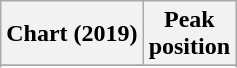<table class="wikitable sortable plainrowheaders" style="text-align:center">
<tr>
<th scope="col">Chart (2019)</th>
<th scope="col">Peak<br>position</th>
</tr>
<tr>
</tr>
<tr>
</tr>
<tr>
</tr>
<tr>
</tr>
<tr>
</tr>
<tr>
</tr>
</table>
